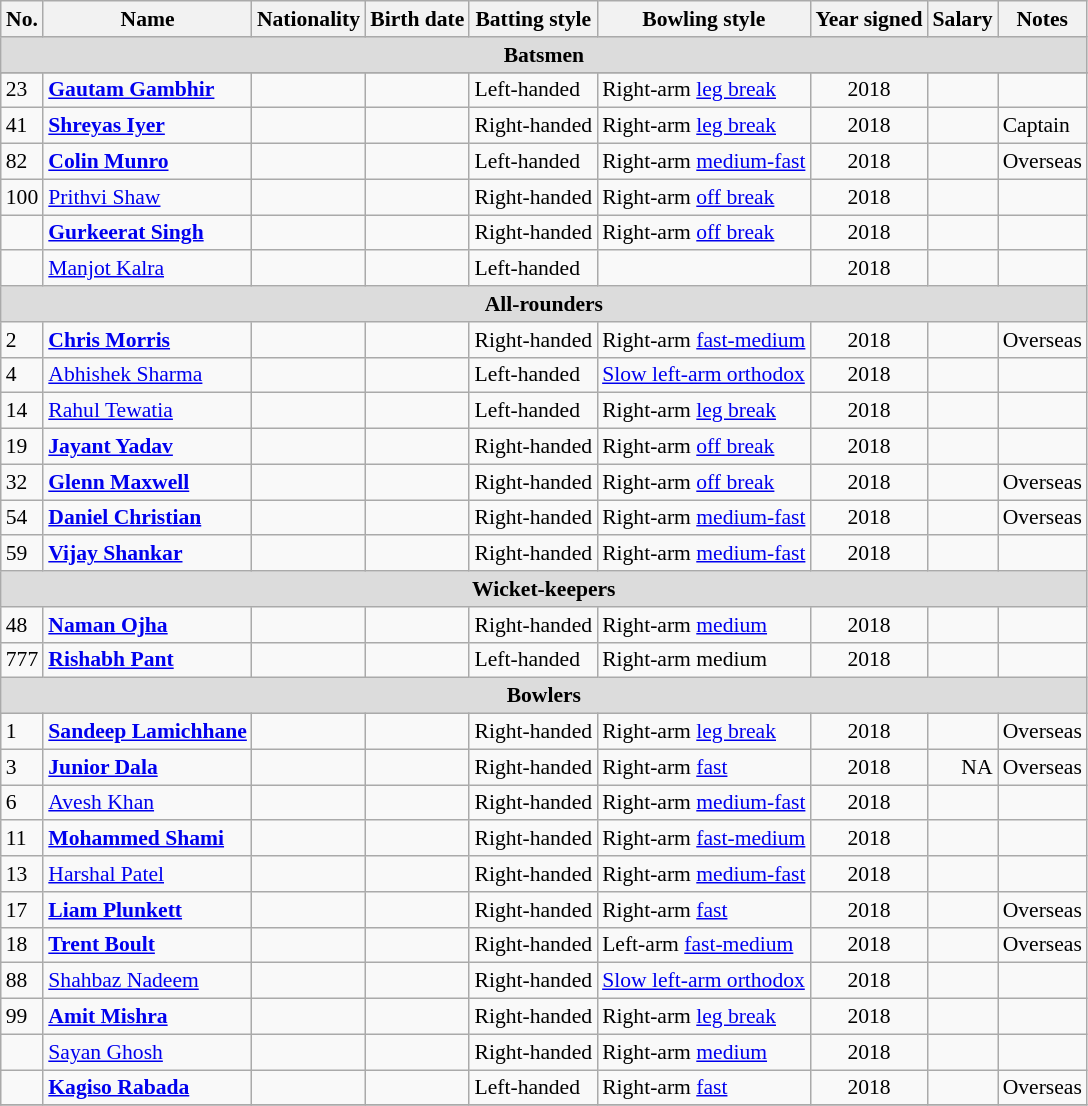<table class="wikitable" style="font-size:90%;">
<tr>
<th>No.</th>
<th>Name</th>
<th>Nationality</th>
<th>Birth date</th>
<th>Batting style</th>
<th>Bowling style</th>
<th>Year signed</th>
<th>Salary</th>
<th>Notes</th>
</tr>
<tr>
<th colspan="9"  style="background:#dcdcdc; text-align:center;">Batsmen</th>
</tr>
<tr>
</tr>
<tr || >
</tr>
<tr>
<td>23</td>
<td><strong><a href='#'>Gautam Gambhir</a></strong></td>
<td></td>
<td></td>
<td>Left-handed</td>
<td>Right-arm <a href='#'>leg break</a></td>
<td style="text-align:center;">2018</td>
<td style="text-align:right;"></td>
<td></td>
</tr>
<tr>
<td>41</td>
<td><strong><a href='#'>Shreyas Iyer</a></strong></td>
<td></td>
<td></td>
<td>Right-handed</td>
<td>Right-arm <a href='#'>leg break</a></td>
<td style="text-align:center;">2018</td>
<td style="text-align:right;"></td>
<td>Captain</td>
</tr>
<tr>
<td>82</td>
<td><strong><a href='#'>Colin Munro</a></strong></td>
<td></td>
<td></td>
<td>Left-handed</td>
<td>Right-arm <a href='#'>medium-fast</a></td>
<td style="text-align:center;">2018</td>
<td style="text-align:right;"></td>
<td>Overseas</td>
</tr>
<tr>
<td>100</td>
<td><a href='#'>Prithvi Shaw</a></td>
<td></td>
<td></td>
<td>Right-handed</td>
<td>Right-arm <a href='#'>off break</a></td>
<td style="text-align:center;">2018</td>
<td style="text-align:right;"></td>
<td></td>
</tr>
<tr>
<td></td>
<td><strong><a href='#'>Gurkeerat Singh</a></strong></td>
<td></td>
<td></td>
<td>Right-handed</td>
<td>Right-arm <a href='#'>off break</a></td>
<td style="text-align:center;">2018</td>
<td style="text-align:right;"></td>
<td></td>
</tr>
<tr>
<td></td>
<td><a href='#'>Manjot Kalra</a></td>
<td></td>
<td></td>
<td>Left-handed</td>
<td></td>
<td style="text-align:center;">2018</td>
<td style="text-align:right;"></td>
<td></td>
</tr>
<tr>
<th colspan="9"  style="background:#dcdcdc; text-align:center;">All-rounders</th>
</tr>
<tr>
<td>2</td>
<td><strong><a href='#'>Chris Morris</a></strong></td>
<td></td>
<td></td>
<td>Right-handed</td>
<td>Right-arm <a href='#'>fast-medium</a></td>
<td style="text-align:center;">2018</td>
<td style="text-align:right;"></td>
<td>Overseas</td>
</tr>
<tr>
<td>4</td>
<td><a href='#'>Abhishek Sharma</a></td>
<td></td>
<td></td>
<td>Left-handed</td>
<td><a href='#'>Slow left-arm orthodox</a></td>
<td style="text-align:center;">2018</td>
<td style="text-align:right;"></td>
<td></td>
</tr>
<tr>
<td>14</td>
<td><a href='#'>Rahul Tewatia</a></td>
<td></td>
<td></td>
<td>Left-handed</td>
<td>Right-arm <a href='#'>leg break</a></td>
<td style="text-align:center;">2018</td>
<td style="text-align:right;"></td>
<td></td>
</tr>
<tr>
<td>19</td>
<td><strong><a href='#'>Jayant Yadav</a></strong></td>
<td></td>
<td></td>
<td>Right-handed</td>
<td>Right-arm <a href='#'>off break</a></td>
<td style="text-align:center;">2018</td>
<td style="text-align:right;"></td>
<td></td>
</tr>
<tr>
<td>32</td>
<td><strong><a href='#'>Glenn Maxwell</a></strong></td>
<td></td>
<td></td>
<td>Right-handed</td>
<td>Right-arm <a href='#'>off break</a></td>
<td style="text-align:center;">2018</td>
<td style="text-align:right;"></td>
<td>Overseas</td>
</tr>
<tr>
<td>54</td>
<td><strong><a href='#'>Daniel Christian</a></strong></td>
<td></td>
<td></td>
<td>Right-handed</td>
<td>Right-arm <a href='#'>medium-fast</a></td>
<td style="text-align:center;">2018</td>
<td style="text-align:right;"></td>
<td>Overseas</td>
</tr>
<tr>
<td>59</td>
<td><strong><a href='#'>Vijay Shankar</a></strong></td>
<td></td>
<td></td>
<td>Right-handed</td>
<td>Right-arm <a href='#'>medium-fast</a></td>
<td style="text-align:center;">2018</td>
<td style="text-align:right;"></td>
<td></td>
</tr>
<tr>
<th colspan="9"  style="background:#dcdcdc; text-align:center;">Wicket-keepers</th>
</tr>
<tr>
<td>48</td>
<td><strong><a href='#'>Naman Ojha</a></strong></td>
<td></td>
<td></td>
<td>Right-handed</td>
<td>Right-arm <a href='#'>medium</a></td>
<td style="text-align:center;">2018</td>
<td style="text-align:right;"></td>
<td></td>
</tr>
<tr>
<td>777</td>
<td><strong><a href='#'>Rishabh Pant</a></strong></td>
<td></td>
<td></td>
<td>Left-handed</td>
<td>Right-arm medium</td>
<td style="text-align:center;">2018</td>
<td style="text-align:right;"></td>
<td></td>
</tr>
<tr>
<th colspan="9"  style="background:#dcdcdc; text-align:center;">Bowlers</th>
</tr>
<tr>
<td>1</td>
<td><strong><a href='#'>Sandeep Lamichhane</a></strong></td>
<td></td>
<td></td>
<td>Right-handed</td>
<td>Right-arm <a href='#'>leg break</a></td>
<td style="text-align:center;">2018</td>
<td style="text-align:right;"></td>
<td>Overseas</td>
</tr>
<tr>
<td>3</td>
<td><strong><a href='#'>Junior Dala</a></strong></td>
<td></td>
<td></td>
<td>Right-handed</td>
<td>Right-arm <a href='#'>fast</a></td>
<td style="text-align:center;">2018</td>
<td style="text-align:right;">NA</td>
<td>Overseas</td>
</tr>
<tr>
<td>6</td>
<td><a href='#'>Avesh Khan</a></td>
<td></td>
<td></td>
<td>Right-handed</td>
<td>Right-arm <a href='#'>medium-fast</a></td>
<td style="text-align:center;">2018</td>
<td style="text-align:right;"></td>
<td></td>
</tr>
<tr>
<td>11</td>
<td><strong><a href='#'>Mohammed Shami</a></strong></td>
<td></td>
<td></td>
<td>Right-handed</td>
<td>Right-arm <a href='#'>fast-medium</a></td>
<td style="text-align:center;">2018</td>
<td style="text-align:right;"></td>
<td></td>
</tr>
<tr>
<td>13</td>
<td><a href='#'>Harshal Patel</a></td>
<td></td>
<td></td>
<td>Right-handed</td>
<td>Right-arm <a href='#'>medium-fast</a></td>
<td style="text-align:center;">2018</td>
<td style="text-align:right;"></td>
<td></td>
</tr>
<tr>
<td>17</td>
<td><strong><a href='#'>Liam Plunkett</a></strong></td>
<td></td>
<td></td>
<td>Right-handed</td>
<td>Right-arm <a href='#'>fast</a></td>
<td style="text-align:center;">2018</td>
<td style="text-align:right;"></td>
<td>Overseas</td>
</tr>
<tr>
<td>18</td>
<td><strong><a href='#'>Trent Boult</a></strong></td>
<td></td>
<td></td>
<td>Right-handed</td>
<td>Left-arm <a href='#'>fast-medium</a></td>
<td style="text-align:center;">2018</td>
<td style="text-align:right;"></td>
<td>Overseas</td>
</tr>
<tr>
<td>88</td>
<td><a href='#'>Shahbaz Nadeem</a></td>
<td></td>
<td></td>
<td>Right-handed</td>
<td><a href='#'>Slow left-arm orthodox</a></td>
<td style="text-align:center;">2018</td>
<td style="text-align:right;"></td>
<td></td>
</tr>
<tr>
<td>99</td>
<td><strong><a href='#'>Amit Mishra</a></strong></td>
<td></td>
<td></td>
<td>Right-handed</td>
<td>Right-arm <a href='#'>leg break</a></td>
<td style="text-align:center;">2018</td>
<td style="text-align:right;"></td>
<td></td>
</tr>
<tr>
<td></td>
<td><a href='#'>Sayan Ghosh</a></td>
<td></td>
<td></td>
<td>Right-handed</td>
<td>Right-arm <a href='#'>medium</a></td>
<td style="text-align:center;">2018</td>
<td style="text-align:right;"></td>
<td></td>
</tr>
<tr ->
<td></td>
<td><strong><a href='#'>Kagiso Rabada</a></strong></td>
<td></td>
<td></td>
<td>Left-handed</td>
<td>Right-arm <a href='#'>fast</a></td>
<td style="text-align:center;">2018</td>
<td style="text-align:right;"></td>
<td>Overseas</td>
</tr>
<tr>
</tr>
</table>
